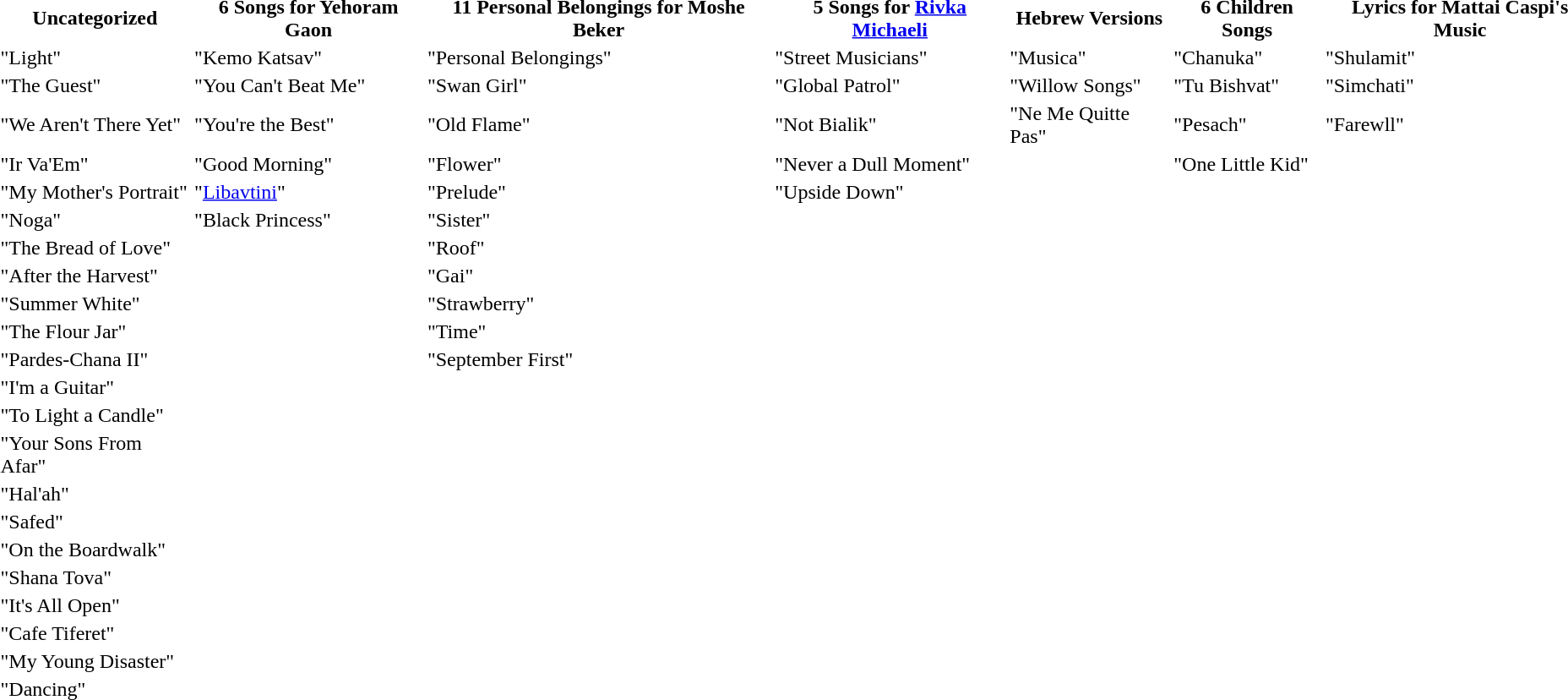<table "class="wikitable">
<tr>
<th>Uncategorized</th>
<th>6 Songs for Yehoram Gaon</th>
<th>11 Personal Belongings for Moshe Beker</th>
<th>5 Songs for <a href='#'>Rivka Michaeli</a></th>
<th>Hebrew Versions</th>
<th>6 Children Songs</th>
<th>Lyrics for Mattai Caspi's Music</th>
</tr>
<tr>
<td>"Light"</td>
<td>"Kemo Katsav"</td>
<td>"Personal Belongings"</td>
<td>"Street Musicians"</td>
<td>"Musica"</td>
<td>"Chanuka"</td>
<td>"Shulamit"</td>
</tr>
<tr>
<td>"The Guest"</td>
<td>"You Can't Beat Me"</td>
<td>"Swan Girl"</td>
<td>"Global Patrol"</td>
<td>"Willow Songs"</td>
<td>"Tu Bishvat"</td>
<td>"Simchati"</td>
</tr>
<tr>
<td>"We Aren't There Yet"</td>
<td>"You're the Best"</td>
<td>"Old Flame"</td>
<td>"Not Bialik"</td>
<td>"Ne Me Quitte Pas"</td>
<td>"Pesach"</td>
<td>"Farewll"</td>
</tr>
<tr>
<td>"Ir Va'Em"</td>
<td>"Good Morning"</td>
<td>"Flower"</td>
<td>"Never a Dull Moment"</td>
<td></td>
<td>"One Little Kid"</td>
</tr>
<tr>
<td>"My Mother's Portrait"</td>
<td>"<a href='#'>Libavtini</a>"</td>
<td>"Prelude"</td>
<td>"Upside Down"</td>
</tr>
<tr>
<td>"Noga"</td>
<td>"Black Princess"</td>
<td>"Sister"</td>
</tr>
<tr>
<td>"The Bread of Love"</td>
<td></td>
<td>"Roof"</td>
</tr>
<tr>
<td>"After the Harvest"</td>
<td></td>
<td>"Gai"</td>
</tr>
<tr>
<td>"Summer White"</td>
<td></td>
<td>"Strawberry"</td>
</tr>
<tr>
<td>"The Flour Jar"</td>
<td></td>
<td>"Time"</td>
</tr>
<tr>
<td>"Pardes-Chana II"</td>
<td></td>
<td>"September First"</td>
</tr>
<tr>
<td>"I'm a Guitar"</td>
</tr>
<tr>
<td>"To Light a Candle"</td>
</tr>
<tr>
<td>"Your Sons From Afar"</td>
</tr>
<tr>
<td>"Hal'ah"</td>
</tr>
<tr>
<td>"Safed"</td>
</tr>
<tr>
<td>"On the Boardwalk"</td>
</tr>
<tr>
<td>"Shana Tova"</td>
</tr>
<tr>
<td>"It's All Open"</td>
</tr>
<tr>
<td>"Cafe Tiferet"</td>
</tr>
<tr>
<td>"My Young Disaster"</td>
</tr>
<tr>
<td>"Dancing"</td>
</tr>
</table>
